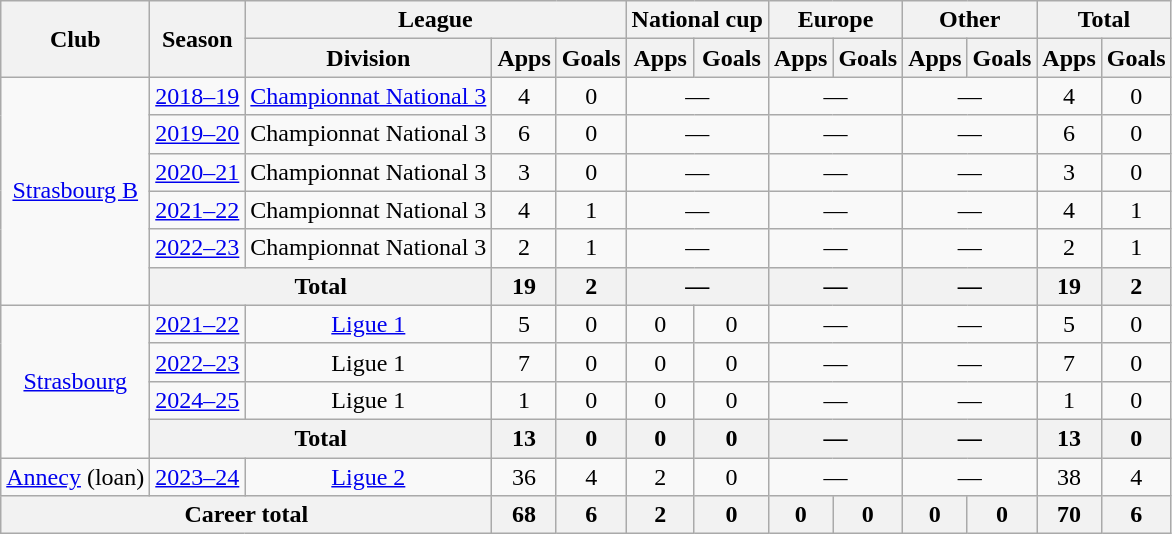<table class="wikitable" style="text-align: center">
<tr>
<th rowspan="2">Club</th>
<th rowspan="2">Season</th>
<th colspan="3">League</th>
<th colspan="2">National cup</th>
<th colspan="2">Europe</th>
<th colspan="2">Other</th>
<th colspan="2">Total</th>
</tr>
<tr>
<th>Division</th>
<th>Apps</th>
<th>Goals</th>
<th>Apps</th>
<th>Goals</th>
<th>Apps</th>
<th>Goals</th>
<th>Apps</th>
<th>Goals</th>
<th>Apps</th>
<th>Goals</th>
</tr>
<tr>
<td rowspan="6"><a href='#'>Strasbourg B</a></td>
<td><a href='#'>2018–19</a></td>
<td><a href='#'>Championnat National 3</a></td>
<td>4</td>
<td>0</td>
<td colspan="2">—</td>
<td colspan="2">—</td>
<td colspan="2">—</td>
<td>4</td>
<td>0</td>
</tr>
<tr>
<td><a href='#'>2019–20</a></td>
<td>Championnat National 3</td>
<td>6</td>
<td>0</td>
<td colspan="2">—</td>
<td colspan="2">—</td>
<td colspan="2">—</td>
<td>6</td>
<td>0</td>
</tr>
<tr>
<td><a href='#'>2020–21</a></td>
<td>Championnat National 3</td>
<td>3</td>
<td>0</td>
<td colspan="2">—</td>
<td colspan="2">—</td>
<td colspan="2">—</td>
<td>3</td>
<td>0</td>
</tr>
<tr>
<td><a href='#'>2021–22</a></td>
<td>Championnat National 3</td>
<td>4</td>
<td>1</td>
<td colspan="2">—</td>
<td colspan="2">—</td>
<td colspan="2">—</td>
<td>4</td>
<td>1</td>
</tr>
<tr>
<td><a href='#'>2022–23</a></td>
<td>Championnat National 3</td>
<td>2</td>
<td>1</td>
<td colspan="2">—</td>
<td colspan="2">—</td>
<td colspan="2">—</td>
<td>2</td>
<td>1</td>
</tr>
<tr>
<th colspan="2">Total</th>
<th>19</th>
<th>2</th>
<th colspan="2">—</th>
<th colspan="2">—</th>
<th colspan="2">—</th>
<th>19</th>
<th>2</th>
</tr>
<tr>
<td rowspan="4"><a href='#'>Strasbourg</a></td>
<td><a href='#'>2021–22</a></td>
<td><a href='#'>Ligue 1</a></td>
<td>5</td>
<td>0</td>
<td>0</td>
<td>0</td>
<td colspan="2">—</td>
<td colspan="2">—</td>
<td>5</td>
<td>0</td>
</tr>
<tr>
<td><a href='#'>2022–23</a></td>
<td>Ligue 1</td>
<td>7</td>
<td>0</td>
<td>0</td>
<td>0</td>
<td colspan="2">—</td>
<td colspan="2">—</td>
<td>7</td>
<td>0</td>
</tr>
<tr>
<td><a href='#'>2024–25</a></td>
<td>Ligue 1</td>
<td>1</td>
<td>0</td>
<td>0</td>
<td>0</td>
<td colspan="2">—</td>
<td colspan="2">—</td>
<td>1</td>
<td>0</td>
</tr>
<tr>
<th colspan="2">Total</th>
<th>13</th>
<th>0</th>
<th>0</th>
<th>0</th>
<th colspan="2">—</th>
<th colspan="2">—</th>
<th>13</th>
<th>0</th>
</tr>
<tr>
<td><a href='#'>Annecy</a> (loan)</td>
<td><a href='#'>2023–24</a></td>
<td><a href='#'>Ligue 2</a></td>
<td>36</td>
<td>4</td>
<td>2</td>
<td>0</td>
<td colspan="2">—</td>
<td colspan="2">—</td>
<td>38</td>
<td>4</td>
</tr>
<tr>
<th colspan="3">Career total</th>
<th>68</th>
<th>6</th>
<th>2</th>
<th>0</th>
<th>0</th>
<th>0</th>
<th>0</th>
<th>0</th>
<th>70</th>
<th>6</th>
</tr>
</table>
